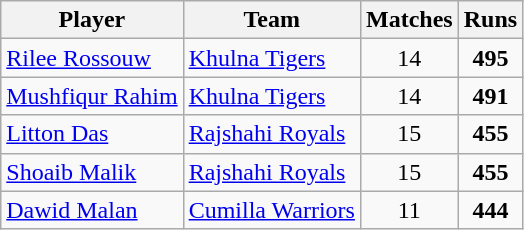<table class="wikitable" style="text-align: center;">
<tr>
<th>Player</th>
<th>Team</th>
<th>Matches</th>
<th>Runs</th>
</tr>
<tr>
<td style="text-align:left"><a href='#'>Rilee Rossouw</a></td>
<td style="text-align:left"><a href='#'>Khulna Tigers</a></td>
<td>14</td>
<td><strong>495</strong></td>
</tr>
<tr>
<td style="text-align:left"><a href='#'>Mushfiqur Rahim</a></td>
<td style="text-align:left"><a href='#'>Khulna Tigers</a></td>
<td>14</td>
<td><strong>491</strong></td>
</tr>
<tr>
<td style="text-align:left"><a href='#'>Litton Das</a></td>
<td style="text-align:left"><a href='#'>Rajshahi Royals</a></td>
<td>15</td>
<td><strong>455</strong></td>
</tr>
<tr>
<td style="text-align:left"><a href='#'>Shoaib Malik</a></td>
<td style="text-align:left"><a href='#'>Rajshahi Royals</a></td>
<td>15</td>
<td><strong>455</strong></td>
</tr>
<tr>
<td style="text-align:left"><a href='#'>Dawid Malan</a></td>
<td style="text-align:left"><a href='#'>Cumilla Warriors</a></td>
<td>11</td>
<td><strong>444</strong></td>
</tr>
</table>
